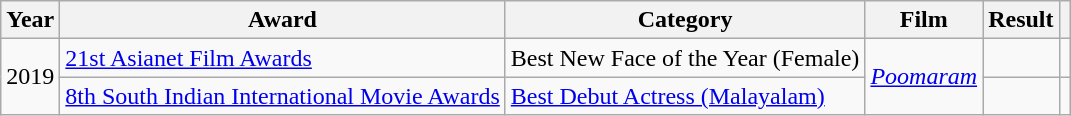<table class="wikitable">
<tr>
<th>Year</th>
<th>Award</th>
<th>Category</th>
<th>Film</th>
<th>Result</th>
<th></th>
</tr>
<tr>
<td rowspan="2">2019</td>
<td><a href='#'>21st Asianet Film Awards</a></td>
<td>Best New Face of the Year (Female)</td>
<td rowspan="2"><em><a href='#'>Poomaram</a></em></td>
<td></td>
<td></td>
</tr>
<tr>
<td><a href='#'>8th South Indian International Movie Awards</a></td>
<td><a href='#'>Best Debut Actress (Malayalam)</a></td>
<td></td>
<td></td>
</tr>
</table>
